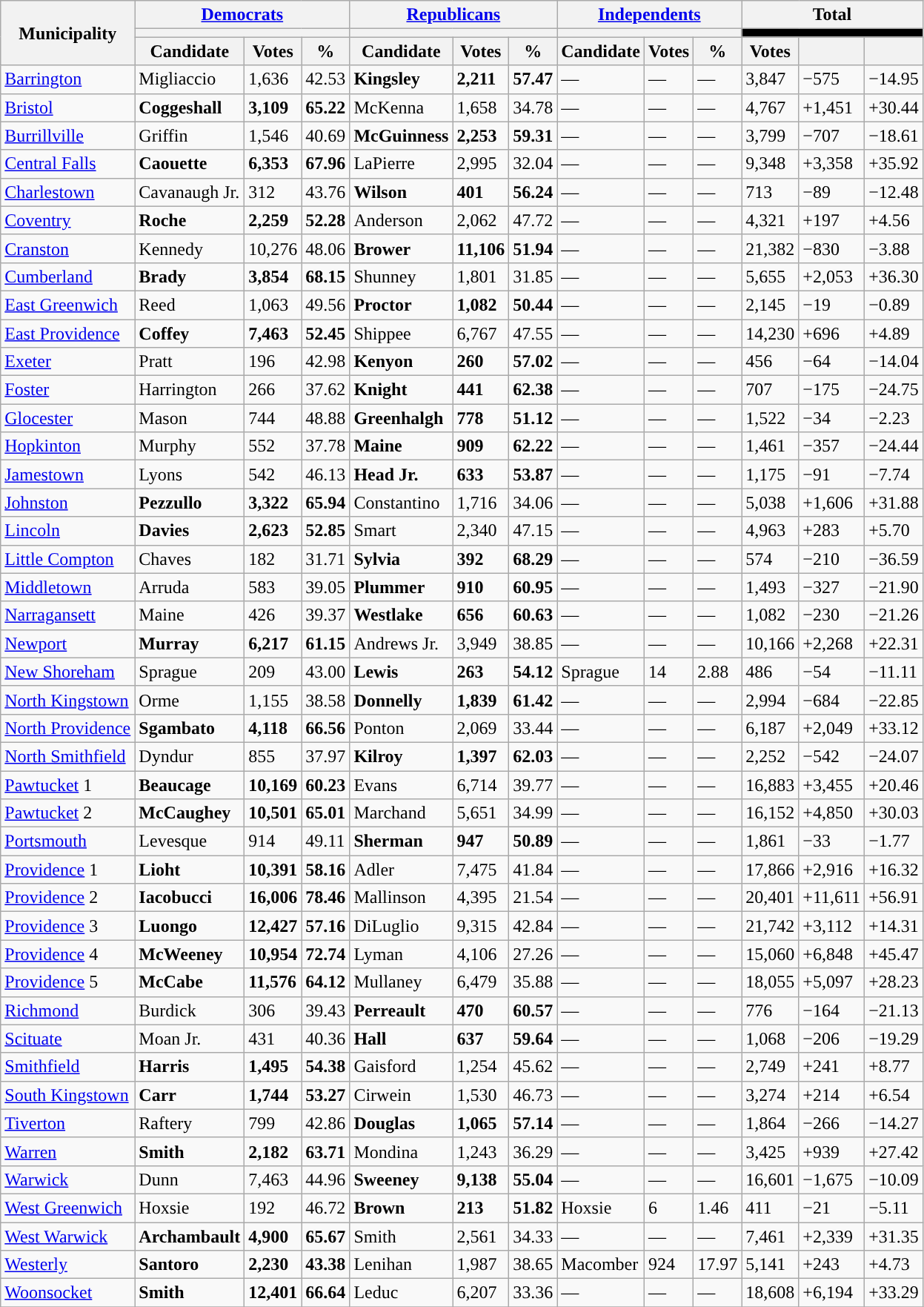<table class="wikitable sortable defaultcenter">
<tr>
<th rowspan="3">Municipality</th>
<th colspan=3><a href='#'>Democrats</a></th>
<th colspan=3><a href='#'>Republicans</a></th>
<th colspan=3><a href='#'>Independents</a></th>
<th colspan=3>Total</th>
</tr>
<tr>
<th colspan=3 style="background-color:"></th>
<th colspan=3 style="background-color:"></th>
<th colspan=3 style="background-color:"></th>
<th colspan=3 style="background-color:#000000"></th>
</tr>
<tr>
<th>Candidate</th>
<th>Votes</th>
<th>%</th>
<th>Candidate</th>
<th>Votes</th>
<th>%</th>
<th>Candidate</th>
<th>Votes</th>
<th>%</th>
<th>Votes</th>
<th></th>
<th></th>
</tr>
<tr>
<td><a href='#'>Barrington</a></td>
<td>Migliaccio</td>
<td>1,636</td>
<td>42.53</td>
<td><strong>Kingsley</strong></td>
<td><strong>2,211</strong></td>
<td><strong>57.47</strong></td>
<td>—</td>
<td>—</td>
<td>—</td>
<td>3,847</td>
<td>−575</td>
<td>−14.95</td>
</tr>
<tr>
<td><a href='#'>Bristol</a></td>
<td><strong>Coggeshall</strong></td>
<td><strong>3,109</strong></td>
<td><strong>65.22</strong></td>
<td>McKenna</td>
<td>1,658</td>
<td>34.78</td>
<td>—</td>
<td>—</td>
<td>—</td>
<td>4,767</td>
<td>+1,451</td>
<td>+30.44</td>
</tr>
<tr>
<td><a href='#'>Burrillville</a></td>
<td>Griffin</td>
<td>1,546</td>
<td>40.69</td>
<td><strong>McGuinness</strong></td>
<td><strong>2,253</strong></td>
<td><strong>59.31</strong></td>
<td>—</td>
<td>—</td>
<td>—</td>
<td>3,799</td>
<td>−707</td>
<td>−18.61</td>
</tr>
<tr>
<td><a href='#'>Central Falls</a></td>
<td><strong>Caouette</strong></td>
<td><strong>6,353</strong></td>
<td><strong>67.96</strong></td>
<td>LaPierre</td>
<td>2,995</td>
<td>32.04</td>
<td>—</td>
<td>—</td>
<td>—</td>
<td>9,348</td>
<td>+3,358</td>
<td>+35.92</td>
</tr>
<tr>
<td><a href='#'>Charlestown</a></td>
<td>Cavanaugh Jr.</td>
<td>312</td>
<td>43.76</td>
<td><strong>Wilson</strong></td>
<td><strong>401</strong></td>
<td><strong>56.24</strong></td>
<td>—</td>
<td>—</td>
<td>—</td>
<td>713</td>
<td>−89</td>
<td>−12.48</td>
</tr>
<tr>
<td><a href='#'>Coventry</a></td>
<td><strong>Roche</strong></td>
<td><strong>2,259</strong></td>
<td><strong>52.28</strong></td>
<td>Anderson</td>
<td>2,062</td>
<td>47.72</td>
<td>—</td>
<td>—</td>
<td>—</td>
<td>4,321</td>
<td>+197</td>
<td>+4.56</td>
</tr>
<tr>
<td><a href='#'>Cranston</a></td>
<td>Kennedy</td>
<td>10,276</td>
<td>48.06</td>
<td><strong>Brower</strong></td>
<td><strong>11,106</strong></td>
<td><strong>51.94</strong></td>
<td>—</td>
<td>—</td>
<td>—</td>
<td>21,382</td>
<td>−830</td>
<td>−3.88</td>
</tr>
<tr>
<td><a href='#'>Cumberland</a></td>
<td><strong>Brady</strong></td>
<td><strong>3,854</strong></td>
<td><strong>68.15</strong></td>
<td>Shunney</td>
<td>1,801</td>
<td>31.85</td>
<td>—</td>
<td>—</td>
<td>—</td>
<td>5,655</td>
<td>+2,053</td>
<td>+36.30</td>
</tr>
<tr>
<td><a href='#'>East Greenwich</a></td>
<td>Reed</td>
<td>1,063</td>
<td>49.56</td>
<td><strong>Proctor</strong></td>
<td><strong>1,082</strong></td>
<td><strong>50.44</strong></td>
<td>—</td>
<td>—</td>
<td>—</td>
<td>2,145</td>
<td>−19</td>
<td>−0.89</td>
</tr>
<tr>
<td><a href='#'>East Providence</a></td>
<td><strong>Coffey</strong></td>
<td><strong>7,463</strong></td>
<td><strong>52.45</strong></td>
<td>Shippee</td>
<td>6,767</td>
<td>47.55</td>
<td>—</td>
<td>—</td>
<td>—</td>
<td>14,230</td>
<td>+696</td>
<td>+4.89</td>
</tr>
<tr>
<td><a href='#'>Exeter</a></td>
<td>Pratt</td>
<td>196</td>
<td>42.98</td>
<td><strong>Kenyon</strong></td>
<td><strong>260</strong></td>
<td><strong>57.02</strong></td>
<td>—</td>
<td>—</td>
<td>—</td>
<td>456</td>
<td>−64</td>
<td>−14.04</td>
</tr>
<tr>
<td><a href='#'>Foster</a></td>
<td>Harrington</td>
<td>266</td>
<td>37.62</td>
<td><strong>Knight</strong></td>
<td><strong>441</strong></td>
<td><strong>62.38</strong></td>
<td>—</td>
<td>—</td>
<td>—</td>
<td>707</td>
<td>−175</td>
<td>−24.75</td>
</tr>
<tr>
<td><a href='#'>Glocester</a></td>
<td>Mason</td>
<td>744</td>
<td>48.88</td>
<td><strong>Greenhalgh</strong></td>
<td><strong>778</strong></td>
<td><strong>51.12</strong></td>
<td>—</td>
<td>—</td>
<td>—</td>
<td>1,522</td>
<td>−34</td>
<td>−2.23</td>
</tr>
<tr>
<td><a href='#'>Hopkinton</a></td>
<td>Murphy</td>
<td>552</td>
<td>37.78</td>
<td><strong>Maine</strong></td>
<td><strong>909</strong></td>
<td><strong>62.22</strong></td>
<td>—</td>
<td>—</td>
<td>—</td>
<td>1,461</td>
<td>−357</td>
<td>−24.44</td>
</tr>
<tr>
<td><a href='#'>Jamestown</a></td>
<td>Lyons</td>
<td>542</td>
<td>46.13</td>
<td><strong>Head Jr.</strong></td>
<td><strong>633</strong></td>
<td><strong>53.87</strong></td>
<td>—</td>
<td>—</td>
<td>—</td>
<td>1,175</td>
<td>−91</td>
<td>−7.74</td>
</tr>
<tr>
<td><a href='#'>Johnston</a></td>
<td><strong>Pezzullo</strong></td>
<td><strong>3,322</strong></td>
<td><strong>65.94</strong></td>
<td>Constantino</td>
<td>1,716</td>
<td>34.06</td>
<td>—</td>
<td>—</td>
<td>—</td>
<td>5,038</td>
<td>+1,606</td>
<td>+31.88</td>
</tr>
<tr>
<td><a href='#'>Lincoln</a></td>
<td><strong>Davies</strong></td>
<td><strong>2,623</strong></td>
<td><strong>52.85</strong></td>
<td>Smart</td>
<td>2,340</td>
<td>47.15</td>
<td>—</td>
<td>—</td>
<td>—</td>
<td>4,963</td>
<td>+283</td>
<td>+5.70</td>
</tr>
<tr>
<td><a href='#'>Little Compton</a></td>
<td>Chaves</td>
<td>182</td>
<td>31.71</td>
<td><strong>Sylvia</strong></td>
<td><strong>392</strong></td>
<td><strong>68.29</strong></td>
<td>—</td>
<td>—</td>
<td>—</td>
<td>574</td>
<td>−210</td>
<td>−36.59</td>
</tr>
<tr>
<td><a href='#'>Middletown</a></td>
<td>Arruda</td>
<td>583</td>
<td>39.05</td>
<td><strong>Plummer</strong></td>
<td><strong>910</strong></td>
<td><strong>60.95</strong></td>
<td>—</td>
<td>—</td>
<td>—</td>
<td>1,493</td>
<td>−327</td>
<td>−21.90</td>
</tr>
<tr>
<td><a href='#'>Narragansett</a></td>
<td>Maine</td>
<td>426</td>
<td>39.37</td>
<td><strong>Westlake</strong></td>
<td><strong>656</strong></td>
<td><strong>60.63</strong></td>
<td>—</td>
<td>—</td>
<td>—</td>
<td>1,082</td>
<td>−230</td>
<td>−21.26</td>
</tr>
<tr>
<td><a href='#'>Newport</a></td>
<td><strong>Murray</strong></td>
<td><strong>6,217</strong></td>
<td><strong>61.15</strong></td>
<td>Andrews Jr.</td>
<td>3,949</td>
<td>38.85</td>
<td>—</td>
<td>—</td>
<td>—</td>
<td>10,166</td>
<td>+2,268</td>
<td>+22.31</td>
</tr>
<tr>
<td><a href='#'>New Shoreham</a></td>
<td>Sprague</td>
<td>209</td>
<td>43.00</td>
<td><strong>Lewis</strong></td>
<td><strong>263</strong></td>
<td><strong>54.12</strong></td>
<td>Sprague</td>
<td>14</td>
<td>2.88</td>
<td>486</td>
<td>−54</td>
<td>−11.11</td>
</tr>
<tr>
<td><a href='#'>North Kingstown</a></td>
<td>Orme</td>
<td>1,155</td>
<td>38.58</td>
<td><strong>Donnelly</strong></td>
<td><strong>1,839</strong></td>
<td><strong>61.42</strong></td>
<td>—</td>
<td>—</td>
<td>—</td>
<td>2,994</td>
<td>−684</td>
<td>−22.85</td>
</tr>
<tr>
<td><a href='#'>North Providence</a></td>
<td><strong>Sgambato</strong></td>
<td><strong>4,118</strong></td>
<td><strong>66.56</strong></td>
<td>Ponton</td>
<td>2,069</td>
<td>33.44</td>
<td>—</td>
<td>—</td>
<td>—</td>
<td>6,187</td>
<td>+2,049</td>
<td>+33.12</td>
</tr>
<tr>
<td><a href='#'>North Smithfield</a></td>
<td>Dyndur</td>
<td>855</td>
<td>37.97</td>
<td><strong>Kilroy</strong></td>
<td><strong>1,397</strong></td>
<td><strong>62.03</strong></td>
<td>—</td>
<td>—</td>
<td>—</td>
<td>2,252</td>
<td>−542</td>
<td>−24.07</td>
</tr>
<tr>
<td><a href='#'>Pawtucket</a> 1</td>
<td><strong>Beaucage</strong></td>
<td><strong>10,169</strong></td>
<td><strong>60.23</strong></td>
<td>Evans</td>
<td>6,714</td>
<td>39.77</td>
<td>—</td>
<td>—</td>
<td>—</td>
<td>16,883</td>
<td>+3,455</td>
<td>+20.46</td>
</tr>
<tr>
<td><a href='#'>Pawtucket</a> 2</td>
<td><strong>McCaughey</strong></td>
<td><strong>10,501</strong></td>
<td><strong>65.01</strong></td>
<td>Marchand</td>
<td>5,651</td>
<td>34.99</td>
<td>—</td>
<td>—</td>
<td>—</td>
<td>16,152</td>
<td>+4,850</td>
<td>+30.03</td>
</tr>
<tr>
<td><a href='#'>Portsmouth</a></td>
<td>Levesque</td>
<td>914</td>
<td>49.11</td>
<td><strong>Sherman</strong></td>
<td><strong>947</strong></td>
<td><strong>50.89</strong></td>
<td>—</td>
<td>—</td>
<td>—</td>
<td>1,861</td>
<td>−33</td>
<td>−1.77</td>
</tr>
<tr>
<td><a href='#'>Providence</a> 1</td>
<td><strong>Lioht</strong></td>
<td><strong>10,391</strong></td>
<td><strong>58.16</strong></td>
<td>Adler</td>
<td>7,475</td>
<td>41.84</td>
<td>—</td>
<td>—</td>
<td>—</td>
<td>17,866</td>
<td>+2,916</td>
<td>+16.32</td>
</tr>
<tr>
<td><a href='#'>Providence</a> 2</td>
<td><strong>Iacobucci</strong></td>
<td><strong>16,006</strong></td>
<td><strong>78.46</strong></td>
<td>Mallinson</td>
<td>4,395</td>
<td>21.54</td>
<td>—</td>
<td>—</td>
<td>—</td>
<td>20,401</td>
<td>+11,611</td>
<td>+56.91</td>
</tr>
<tr>
<td><a href='#'>Providence</a> 3</td>
<td><strong>Luongo</strong></td>
<td><strong>12,427</strong></td>
<td><strong>57.16</strong></td>
<td>DiLuglio</td>
<td>9,315</td>
<td>42.84</td>
<td>—</td>
<td>—</td>
<td>—</td>
<td>21,742</td>
<td>+3,112</td>
<td>+14.31</td>
</tr>
<tr>
<td><a href='#'>Providence</a> 4</td>
<td><strong>McWeeney</strong></td>
<td><strong>10,954</strong></td>
<td><strong>72.74</strong></td>
<td>Lyman</td>
<td>4,106</td>
<td>27.26</td>
<td>—</td>
<td>—</td>
<td>—</td>
<td>15,060</td>
<td>+6,848</td>
<td>+45.47</td>
</tr>
<tr>
<td><a href='#'>Providence</a> 5</td>
<td><strong>McCabe</strong></td>
<td><strong>11,576</strong></td>
<td><strong>64.12</strong></td>
<td>Mullaney</td>
<td>6,479</td>
<td>35.88</td>
<td>—</td>
<td>—</td>
<td>—</td>
<td>18,055</td>
<td>+5,097</td>
<td>+28.23</td>
</tr>
<tr>
<td><a href='#'>Richmond</a></td>
<td>Burdick</td>
<td>306</td>
<td>39.43</td>
<td><strong>Perreault</strong></td>
<td><strong>470</strong></td>
<td><strong>60.57</strong></td>
<td>—</td>
<td>—</td>
<td>—</td>
<td>776</td>
<td>−164</td>
<td>−21.13</td>
</tr>
<tr>
<td><a href='#'>Scituate</a></td>
<td>Moan Jr.</td>
<td>431</td>
<td>40.36</td>
<td><strong>Hall</strong></td>
<td><strong>637</strong></td>
<td><strong>59.64</strong></td>
<td>—</td>
<td>—</td>
<td>—</td>
<td>1,068</td>
<td>−206</td>
<td>−19.29</td>
</tr>
<tr>
<td><a href='#'>Smithfield</a></td>
<td><strong>Harris</strong></td>
<td><strong>1,495</strong></td>
<td><strong>54.38</strong></td>
<td>Gaisford</td>
<td>1,254</td>
<td>45.62</td>
<td>—</td>
<td>—</td>
<td>—</td>
<td>2,749</td>
<td>+241</td>
<td>+8.77</td>
</tr>
<tr>
<td><a href='#'>South Kingstown</a></td>
<td><strong>Carr</strong></td>
<td><strong>1,744</strong></td>
<td><strong>53.27</strong></td>
<td>Cirwein</td>
<td>1,530</td>
<td>46.73</td>
<td>—</td>
<td>—</td>
<td>—</td>
<td>3,274</td>
<td>+214</td>
<td>+6.54</td>
</tr>
<tr>
<td><a href='#'>Tiverton</a></td>
<td>Raftery</td>
<td>799</td>
<td>42.86</td>
<td><strong>Douglas</strong></td>
<td><strong>1,065</strong></td>
<td><strong>57.14</strong></td>
<td>—</td>
<td>—</td>
<td>—</td>
<td>1,864</td>
<td>−266</td>
<td>−14.27</td>
</tr>
<tr>
<td><a href='#'>Warren</a></td>
<td><strong>Smith</strong></td>
<td><strong>2,182</strong></td>
<td><strong>63.71</strong></td>
<td>Mondina</td>
<td>1,243</td>
<td>36.29</td>
<td>—</td>
<td>—</td>
<td>—</td>
<td>3,425</td>
<td>+939</td>
<td>+27.42</td>
</tr>
<tr>
<td><a href='#'>Warwick</a></td>
<td>Dunn</td>
<td>7,463</td>
<td>44.96</td>
<td><strong>Sweeney</strong></td>
<td><strong>9,138</strong></td>
<td><strong>55.04</strong></td>
<td>—</td>
<td>—</td>
<td>—</td>
<td>16,601</td>
<td>−1,675</td>
<td>−10.09</td>
</tr>
<tr>
<td><a href='#'>West Greenwich</a></td>
<td>Hoxsie</td>
<td>192</td>
<td>46.72</td>
<td><strong>Brown</strong></td>
<td><strong>213</strong></td>
<td><strong>51.82</strong></td>
<td>Hoxsie</td>
<td>6</td>
<td>1.46</td>
<td>411</td>
<td>−21</td>
<td>−5.11</td>
</tr>
<tr>
<td><a href='#'>West Warwick</a></td>
<td><strong>Archambault</strong></td>
<td><strong>4,900</strong></td>
<td><strong>65.67</strong></td>
<td>Smith</td>
<td>2,561</td>
<td>34.33</td>
<td>—</td>
<td>—</td>
<td>—</td>
<td>7,461</td>
<td>+2,339</td>
<td>+31.35</td>
</tr>
<tr>
<td><a href='#'>Westerly</a></td>
<td><strong>Santoro</strong></td>
<td><strong>2,230</strong></td>
<td><strong>43.38</strong></td>
<td>Lenihan</td>
<td>1,987</td>
<td>38.65</td>
<td>Macomber</td>
<td>924</td>
<td>17.97</td>
<td>5,141</td>
<td>+243</td>
<td>+4.73</td>
</tr>
<tr>
<td><a href='#'>Woonsocket</a></td>
<td><strong>Smith</strong></td>
<td><strong>12,401</strong></td>
<td><strong>66.64</strong></td>
<td>Leduc</td>
<td>6,207</td>
<td>33.36</td>
<td>—</td>
<td>—</td>
<td>—</td>
<td>18,608</td>
<td>+6,194</td>
<td>+33.29</td>
</tr>
<tr>
</tr>
</table>
